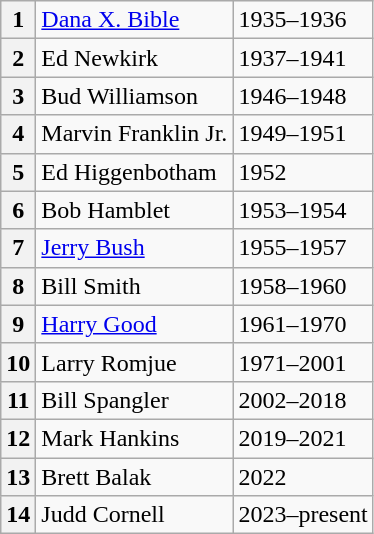<table class="wikitable">
<tr>
<th>1</th>
<td><a href='#'>Dana X. Bible</a></td>
<td>1935–1936</td>
</tr>
<tr>
<th>2</th>
<td>Ed Newkirk</td>
<td>1937–1941</td>
</tr>
<tr>
<th>3</th>
<td>Bud Williamson</td>
<td>1946–1948</td>
</tr>
<tr>
<th>4</th>
<td>Marvin Franklin Jr.</td>
<td>1949–1951</td>
</tr>
<tr>
<th>5</th>
<td>Ed Higgenbotham</td>
<td>1952</td>
</tr>
<tr>
<th>6</th>
<td>Bob Hamblet</td>
<td>1953–1954</td>
</tr>
<tr>
<th>7</th>
<td><a href='#'>Jerry Bush</a></td>
<td>1955–1957</td>
</tr>
<tr>
<th>8</th>
<td>Bill Smith</td>
<td>1958–1960</td>
</tr>
<tr>
<th>9</th>
<td><a href='#'>Harry Good</a></td>
<td>1961–1970</td>
</tr>
<tr>
<th>10</th>
<td>Larry Romjue</td>
<td>1971–2001</td>
</tr>
<tr>
<th>11</th>
<td>Bill Spangler</td>
<td>2002–2018</td>
</tr>
<tr>
<th>12</th>
<td>Mark Hankins</td>
<td>2019–2021</td>
</tr>
<tr>
<th>13</th>
<td>Brett Balak</td>
<td>2022</td>
</tr>
<tr>
<th>14</th>
<td>Judd Cornell</td>
<td>2023–present</td>
</tr>
</table>
